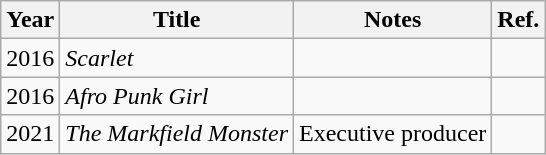<table class="wikitable">
<tr>
<th>Year</th>
<th>Title</th>
<th>Notes</th>
<th>Ref.</th>
</tr>
<tr>
<td>2016</td>
<td><em>Scarlet</em></td>
<td></td>
<td></td>
</tr>
<tr>
<td>2016</td>
<td><em>Afro Punk Girl</em></td>
<td></td>
<td></td>
</tr>
<tr>
<td>2021</td>
<td><em>The Markfield Monster</em></td>
<td>Executive producer</td>
<td></td>
</tr>
</table>
